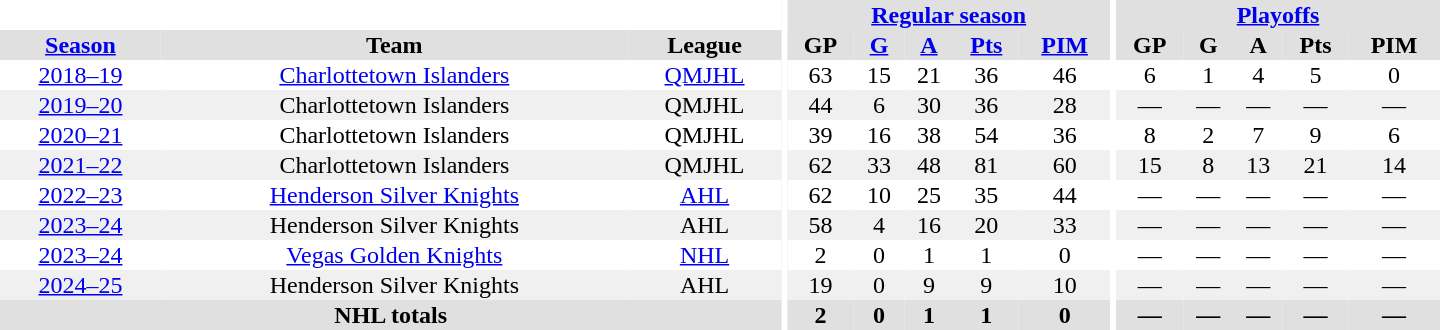<table border="0" cellpadding="1" cellspacing="0" style="text-align:center; width:60em">
<tr bgcolor="#e0e0e0">
<th colspan="3" bgcolor="#ffffff"></th>
<th rowspan="100" bgcolor="#ffffff"></th>
<th colspan="5"><a href='#'>Regular season</a></th>
<th rowspan="100" bgcolor="#ffffff"></th>
<th colspan="5"><a href='#'>Playoffs</a></th>
</tr>
<tr bgcolor="#e0e0e0">
<th><a href='#'>Season</a></th>
<th>Team</th>
<th>League</th>
<th>GP</th>
<th><a href='#'>G</a></th>
<th><a href='#'>A</a></th>
<th><a href='#'>Pts</a></th>
<th><a href='#'>PIM</a></th>
<th>GP</th>
<th>G</th>
<th>A</th>
<th>Pts</th>
<th>PIM</th>
</tr>
<tr>
<td><a href='#'>2018–19</a></td>
<td><a href='#'>Charlottetown Islanders</a></td>
<td><a href='#'>QMJHL</a></td>
<td>63</td>
<td>15</td>
<td>21</td>
<td>36</td>
<td>46</td>
<td>6</td>
<td>1</td>
<td>4</td>
<td>5</td>
<td>0</td>
</tr>
<tr bgcolor="#f0f0f0">
<td><a href='#'>2019–20</a></td>
<td>Charlottetown Islanders</td>
<td>QMJHL</td>
<td>44</td>
<td>6</td>
<td>30</td>
<td>36</td>
<td>28</td>
<td>—</td>
<td>—</td>
<td>—</td>
<td>—</td>
<td>—</td>
</tr>
<tr>
<td><a href='#'>2020–21</a></td>
<td>Charlottetown Islanders</td>
<td>QMJHL</td>
<td>39</td>
<td>16</td>
<td>38</td>
<td>54</td>
<td>36</td>
<td>8</td>
<td>2</td>
<td>7</td>
<td>9</td>
<td>6</td>
</tr>
<tr bgcolor="#f0f0f0">
<td><a href='#'>2021–22</a></td>
<td>Charlottetown Islanders</td>
<td>QMJHL</td>
<td>62</td>
<td>33</td>
<td>48</td>
<td>81</td>
<td>60</td>
<td>15</td>
<td>8</td>
<td>13</td>
<td>21</td>
<td>14</td>
</tr>
<tr>
<td><a href='#'>2022–23</a></td>
<td><a href='#'>Henderson Silver Knights</a></td>
<td><a href='#'>AHL</a></td>
<td>62</td>
<td>10</td>
<td>25</td>
<td>35</td>
<td>44</td>
<td>—</td>
<td>—</td>
<td>—</td>
<td>—</td>
<td>—</td>
</tr>
<tr bgcolor="#f0f0f0">
<td><a href='#'>2023–24</a></td>
<td>Henderson Silver Knights</td>
<td>AHL</td>
<td>58</td>
<td>4</td>
<td>16</td>
<td>20</td>
<td>33</td>
<td>—</td>
<td>—</td>
<td>—</td>
<td>—</td>
<td>—</td>
</tr>
<tr>
<td><a href='#'>2023–24</a></td>
<td><a href='#'>Vegas Golden Knights</a></td>
<td><a href='#'>NHL</a></td>
<td>2</td>
<td>0</td>
<td>1</td>
<td>1</td>
<td>0</td>
<td>—</td>
<td>—</td>
<td>—</td>
<td>—</td>
<td>—</td>
</tr>
<tr bgcolor="#f0f0f0">
<td><a href='#'>2024–25</a></td>
<td>Henderson Silver Knights</td>
<td>AHL</td>
<td>19</td>
<td>0</td>
<td>9</td>
<td>9</td>
<td>10</td>
<td>—</td>
<td>—</td>
<td>—</td>
<td>—</td>
<td>—</td>
</tr>
<tr bgcolor="#e0e0e0">
<th colspan="3">NHL totals</th>
<th>2</th>
<th>0</th>
<th>1</th>
<th>1</th>
<th>0</th>
<th>—</th>
<th>—</th>
<th>—</th>
<th>—</th>
<th>—</th>
</tr>
</table>
